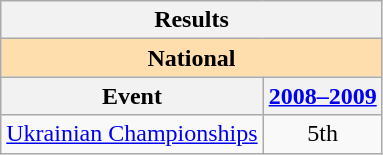<table class="wikitable" style="text-align:center">
<tr>
<th colspan=2 align=center><strong>Results</strong></th>
</tr>
<tr>
<th style="background-color: #ffdead; " colspan=2 align=center><strong>National</strong></th>
</tr>
<tr>
<th>Event</th>
<th><a href='#'>2008–2009</a></th>
</tr>
<tr>
<td align=left><a href='#'>Ukrainian Championships</a></td>
<td>5th</td>
</tr>
</table>
